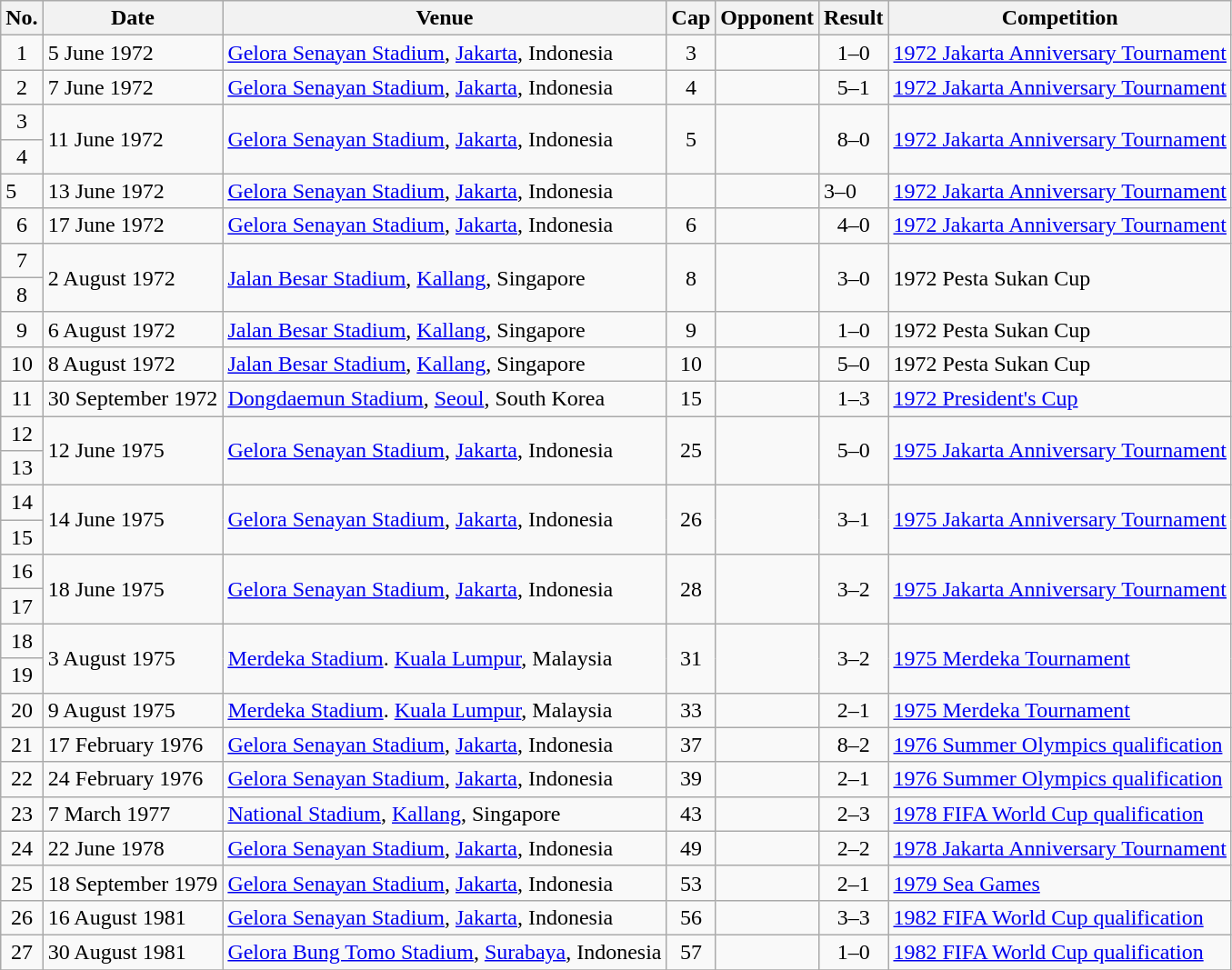<table class="wikitable sortable">
<tr>
<th scope=col>No.</th>
<th scope=col>Date</th>
<th scope=col>Venue</th>
<th scope=col>Cap</th>
<th scope=col>Opponent</th>
<th scope=col>Result</th>
<th scope=col>Competition</th>
</tr>
<tr>
<td align=center>1</td>
<td>5 June 1972</td>
<td><a href='#'>Gelora Senayan Stadium</a>, <a href='#'>Jakarta</a>, Indonesia</td>
<td align=center>3</td>
<td></td>
<td align="center">1–0</td>
<td><a href='#'>1972 Jakarta Anniversary Tournament</a></td>
</tr>
<tr>
<td align=center>2</td>
<td>7 June 1972</td>
<td><a href='#'>Gelora Senayan Stadium</a>, <a href='#'>Jakarta</a>, Indonesia</td>
<td align=center>4</td>
<td></td>
<td align="center">5–1</td>
<td><a href='#'>1972 Jakarta Anniversary Tournament</a></td>
</tr>
<tr>
<td align=center>3</td>
<td rowspan="2">11 June 1972</td>
<td rowspan="2"><a href='#'>Gelora Senayan Stadium</a>, <a href='#'>Jakarta</a>, Indonesia</td>
<td rowspan="2" align="center">5</td>
<td rowspan="2"></td>
<td rowspan="2" align="center">8–0</td>
<td rowspan="2"><a href='#'>1972 Jakarta Anniversary Tournament</a></td>
</tr>
<tr>
<td align=center>4</td>
</tr>
<tr>
<td>5</td>
<td>13 June 1972</td>
<td><a href='#'>Gelora Senayan Stadium</a>, <a href='#'>Jakarta</a>, Indonesia</td>
<td></td>
<td></td>
<td>3–0</td>
<td><a href='#'>1972 Jakarta Anniversary Tournament</a></td>
</tr>
<tr>
<td align="center">6</td>
<td>17 June 1972</td>
<td><a href='#'>Gelora Senayan Stadium</a>, <a href='#'>Jakarta</a>, Indonesia</td>
<td align="center">6</td>
<td></td>
<td align="center">4–0</td>
<td><a href='#'>1972 Jakarta Anniversary Tournament</a></td>
</tr>
<tr>
<td align="center">7</td>
<td rowspan="2">2 August 1972</td>
<td rowspan="2"><a href='#'>Jalan Besar Stadium</a>, <a href='#'>Kallang</a>, Singapore</td>
<td rowspan="2" align="center">8</td>
<td rowspan="2"></td>
<td rowspan="2" align="center">3–0</td>
<td rowspan="2">1972 Pesta Sukan Cup</td>
</tr>
<tr>
<td align="center">8</td>
</tr>
<tr>
<td align="center">9</td>
<td>6 August 1972</td>
<td><a href='#'>Jalan Besar Stadium</a>, <a href='#'>Kallang</a>, Singapore</td>
<td align="center">9</td>
<td></td>
<td align="center">1–0</td>
<td>1972 Pesta Sukan Cup</td>
</tr>
<tr>
<td align="center">10</td>
<td>8 August 1972</td>
<td><a href='#'>Jalan Besar Stadium</a>, <a href='#'>Kallang</a>, Singapore</td>
<td align="center">10</td>
<td></td>
<td align="center">5–0</td>
<td>1972 Pesta Sukan Cup</td>
</tr>
<tr>
<td align="center">11</td>
<td>30 September 1972</td>
<td><a href='#'>Dongdaemun Stadium</a>, <a href='#'>Seoul</a>, South Korea</td>
<td align="center">15</td>
<td></td>
<td align="center">1–3</td>
<td><a href='#'>1972 President's Cup</a></td>
</tr>
<tr>
<td align="center">12</td>
<td rowspan="2">12 June 1975</td>
<td rowspan="2"><a href='#'>Gelora Senayan Stadium</a>, <a href='#'>Jakarta</a>, Indonesia</td>
<td rowspan="2" align="center">25</td>
<td rowspan="2"></td>
<td rowspan="2" align="center">5–0</td>
<td rowspan="2"><a href='#'>1975 Jakarta Anniversary Tournament</a></td>
</tr>
<tr>
<td align="center">13</td>
</tr>
<tr>
<td align="center">14</td>
<td rowspan="2">14 June 1975</td>
<td rowspan="2"><a href='#'>Gelora Senayan Stadium</a>, <a href='#'>Jakarta</a>, Indonesia</td>
<td rowspan="2" align="center">26</td>
<td rowspan="2"></td>
<td rowspan="2" align="center">3–1</td>
<td rowspan="2"><a href='#'>1975 Jakarta Anniversary Tournament</a></td>
</tr>
<tr>
<td align="center">15</td>
</tr>
<tr>
<td align="center">16</td>
<td rowspan="2">18 June 1975</td>
<td rowspan="2"><a href='#'>Gelora Senayan Stadium</a>, <a href='#'>Jakarta</a>, Indonesia</td>
<td rowspan="2" align="center">28</td>
<td rowspan="2"></td>
<td rowspan="2" align="center">3–2</td>
<td rowspan="2"><a href='#'>1975 Jakarta Anniversary Tournament</a></td>
</tr>
<tr>
<td align="center">17</td>
</tr>
<tr>
<td align="center">18</td>
<td rowspan="2">3 August 1975</td>
<td rowspan="2"><a href='#'>Merdeka Stadium</a>. <a href='#'>Kuala Lumpur</a>, Malaysia</td>
<td rowspan="2" align="center">31</td>
<td rowspan="2"></td>
<td rowspan="2" align="center">3–2</td>
<td rowspan="2"><a href='#'>1975 Merdeka Tournament</a></td>
</tr>
<tr>
<td align="center">19</td>
</tr>
<tr>
<td align="center">20</td>
<td>9 August 1975</td>
<td><a href='#'>Merdeka Stadium</a>. <a href='#'>Kuala Lumpur</a>, Malaysia</td>
<td align="center">33</td>
<td></td>
<td align="center">2–1</td>
<td><a href='#'>1975 Merdeka Tournament</a></td>
</tr>
<tr>
<td align=center>21</td>
<td>17 February 1976</td>
<td><a href='#'>Gelora Senayan Stadium</a>, <a href='#'>Jakarta</a>, Indonesia</td>
<td align=center>37</td>
<td></td>
<td align="center">8–2</td>
<td><a href='#'>1976 Summer Olympics qualification</a></td>
</tr>
<tr>
<td align=center>22</td>
<td>24 February 1976</td>
<td><a href='#'>Gelora Senayan Stadium</a>, <a href='#'>Jakarta</a>, Indonesia</td>
<td align=center>39</td>
<td></td>
<td align="center">2–1</td>
<td><a href='#'>1976 Summer Olympics qualification</a></td>
</tr>
<tr>
<td align=center>23</td>
<td>7 March 1977</td>
<td><a href='#'>National Stadium</a>, <a href='#'>Kallang</a>, Singapore</td>
<td align=center>43</td>
<td></td>
<td align="center">2–3</td>
<td><a href='#'>1978 FIFA World Cup qualification</a></td>
</tr>
<tr>
<td align=center>24</td>
<td>22 June 1978</td>
<td><a href='#'>Gelora Senayan Stadium</a>, <a href='#'>Jakarta</a>, Indonesia</td>
<td align=center>49</td>
<td></td>
<td align="center">2–2</td>
<td><a href='#'>1978 Jakarta Anniversary Tournament</a></td>
</tr>
<tr>
<td align=center>25</td>
<td>18 September 1979</td>
<td><a href='#'>Gelora Senayan Stadium</a>, <a href='#'>Jakarta</a>, Indonesia</td>
<td align=center>53</td>
<td></td>
<td align="center">2–1</td>
<td><a href='#'>1979 Sea Games</a></td>
</tr>
<tr>
<td align=center>26</td>
<td>16 August 1981</td>
<td><a href='#'>Gelora Senayan Stadium</a>, <a href='#'>Jakarta</a>, Indonesia</td>
<td align=center>56</td>
<td></td>
<td align="center">3–3</td>
<td><a href='#'>1982 FIFA World Cup qualification</a></td>
</tr>
<tr>
<td align=center>27</td>
<td>30 August 1981</td>
<td><a href='#'>Gelora Bung Tomo Stadium</a>, <a href='#'>Surabaya</a>, Indonesia</td>
<td align=center>57</td>
<td></td>
<td align="center">1–0</td>
<td><a href='#'>1982 FIFA World Cup qualification</a></td>
</tr>
<tr>
</tr>
</table>
